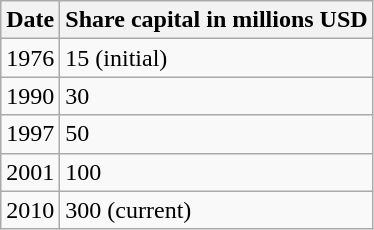<table class="wikitable">
<tr>
<th>Date</th>
<th>Share capital in millions USD</th>
</tr>
<tr>
<td>1976</td>
<td>15 (initial)</td>
</tr>
<tr>
<td>1990</td>
<td>30</td>
</tr>
<tr>
<td>1997</td>
<td>50</td>
</tr>
<tr>
<td>2001</td>
<td>100</td>
</tr>
<tr>
<td>2010</td>
<td>300 (current)</td>
</tr>
</table>
